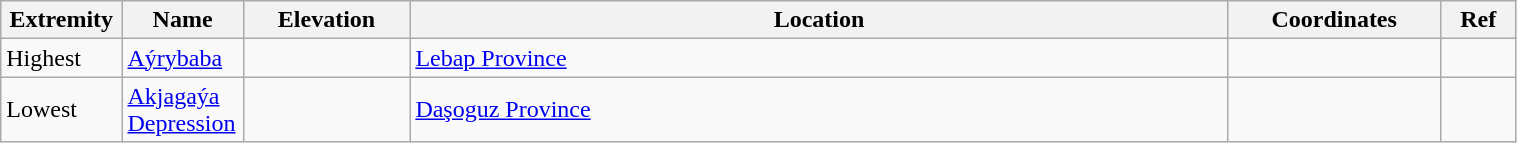<table class = "wikitable  sortable" width="80%">
<tr>
<th width="8%" class="unsortable">Extremity</th>
<th width="8%">Name</th>
<th width="11%">Elevation</th>
<th width="18" class="unsortable">Location</th>
<th width="14%" class="unsortable">Coordinates</th>
<th width="5%" class="unsortable">Ref</th>
</tr>
<tr class="vcard">
<td>Highest</td>
<td class="fn org"><a href='#'>Aýrybaba</a></td>
<td></td>
<td><a href='#'>Lebap Province</a></td>
<td></td>
<td align="center"></td>
</tr>
<tr class="vcard">
<td>Lowest</td>
<td class="fn org"><a href='#'>Akjagaýa Depression</a></td>
<td></td>
<td><a href='#'>Daşoguz Province</a></td>
<td></td>
<td align="center"></td>
</tr>
</table>
